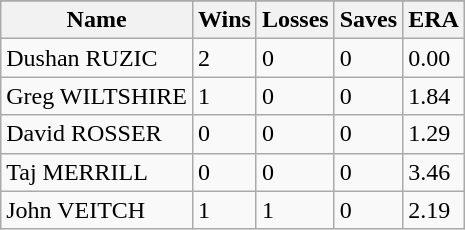<table class="wikitable">
<tr>
</tr>
<tr>
<th>Name</th>
<th>Wins</th>
<th>Losses</th>
<th>Saves</th>
<th>ERA</th>
</tr>
<tr>
<td>Dushan RUZIC</td>
<td>2</td>
<td>0</td>
<td>0</td>
<td>0.00</td>
</tr>
<tr>
<td>Greg WILTSHIRE</td>
<td>1</td>
<td>0</td>
<td>0</td>
<td>1.84</td>
</tr>
<tr>
<td>David ROSSER</td>
<td>0</td>
<td>0</td>
<td>0</td>
<td>1.29</td>
</tr>
<tr>
<td>Taj MERRILL</td>
<td>0</td>
<td>0</td>
<td>0</td>
<td>3.46</td>
</tr>
<tr>
<td>John VEITCH</td>
<td>1</td>
<td>1</td>
<td>0</td>
<td>2.19</td>
</tr>
</table>
